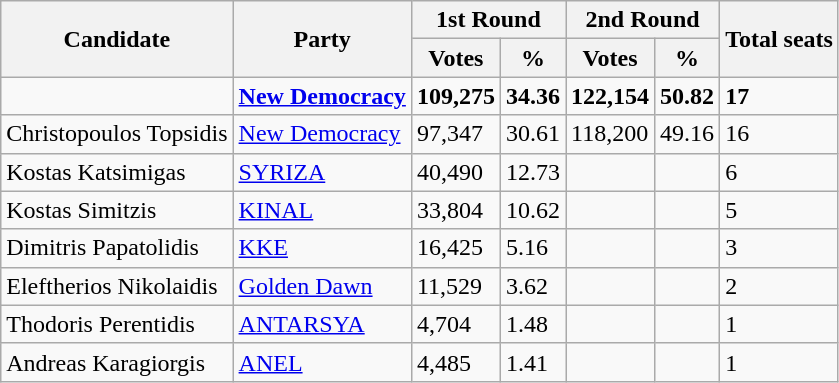<table class=wikitable>
<tr>
<th rowspan=2>Candidate</th>
<th rowspan=2>Party</th>
<th colspan=2>1st Round</th>
<th colspan=2>2nd Round</th>
<th rowspan=2>Total seats</th>
</tr>
<tr>
<th>Votes</th>
<th>%</th>
<th>Votes</th>
<th>%</th>
</tr>
<tr style="font-weight: bold">
<td><strong></strong></td>
<td><strong><a href='#'>New Democracy</a></strong></td>
<td>109,275</td>
<td>34.36</td>
<td><strong>122,154</strong></td>
<td><strong>50.82</strong></td>
<td><strong>17</strong></td>
</tr>
<tr>
<td>Christopoulos Topsidis</td>
<td><a href='#'>New Democracy</a></td>
<td>97,347</td>
<td>30.61</td>
<td>118,200</td>
<td>49.16</td>
<td>16</td>
</tr>
<tr>
<td>Kostas Katsimigas</td>
<td><a href='#'>SYRIZA</a></td>
<td>40,490</td>
<td>12.73</td>
<td></td>
<td></td>
<td>6</td>
</tr>
<tr>
<td>Kostas Simitzis</td>
<td><a href='#'>KINAL</a></td>
<td>33,804</td>
<td>10.62</td>
<td></td>
<td></td>
<td>5</td>
</tr>
<tr>
<td>Dimitris Papatolidis</td>
<td><a href='#'>KKE</a></td>
<td>16,425</td>
<td>5.16</td>
<td></td>
<td></td>
<td>3</td>
</tr>
<tr>
<td>Eleftherios Nikolaidis</td>
<td><a href='#'>Golden Dawn</a></td>
<td>11,529</td>
<td>3.62</td>
<td></td>
<td></td>
<td>2</td>
</tr>
<tr>
<td>Thodoris Perentidis</td>
<td><a href='#'>ANTARSYA</a></td>
<td>4,704</td>
<td>1.48</td>
<td></td>
<td></td>
<td>1</td>
</tr>
<tr>
<td>Andreas Karagiorgis</td>
<td><a href='#'>ANEL</a></td>
<td>4,485</td>
<td>1.41</td>
<td></td>
<td></td>
<td>1</td>
</tr>
</table>
